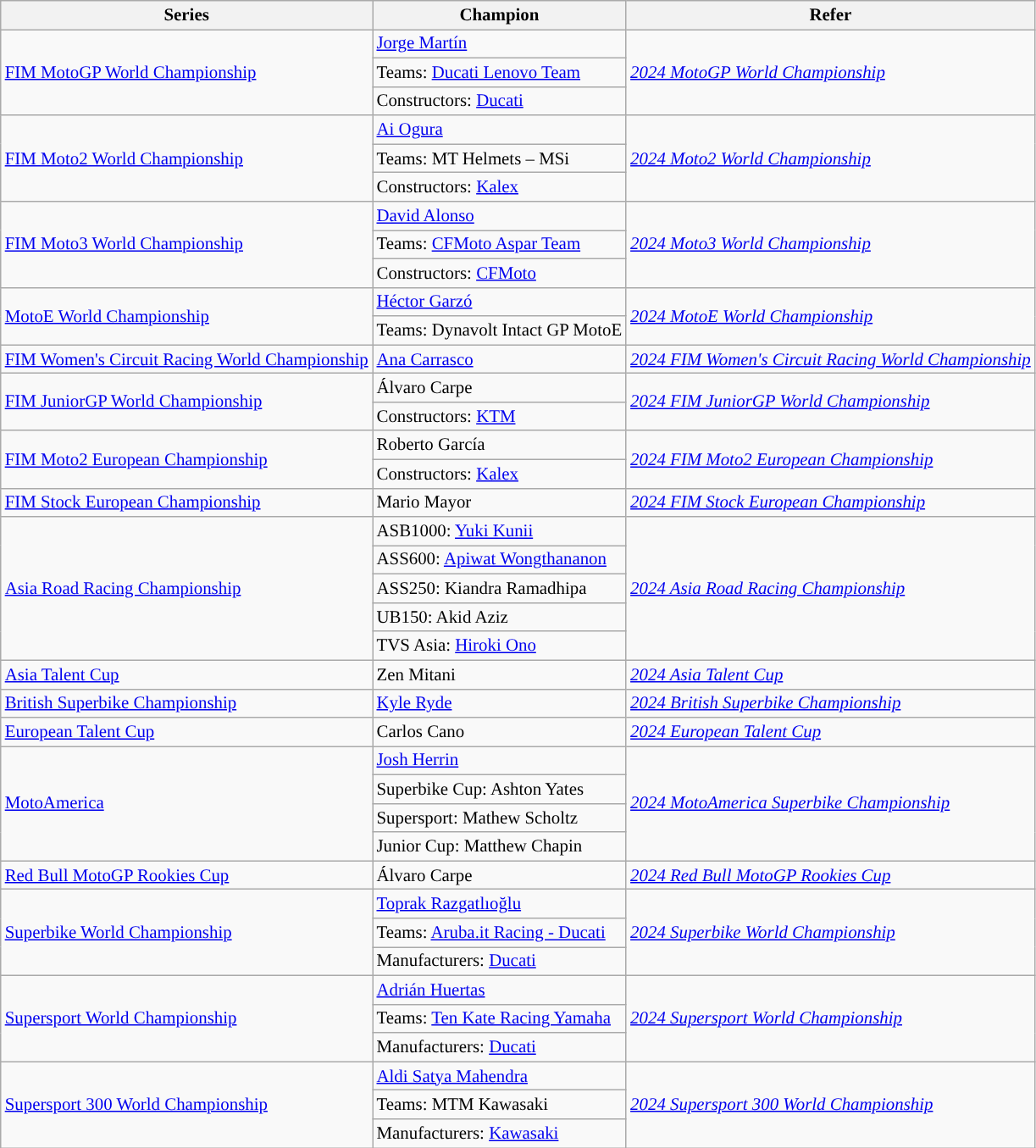<table class="wikitable" style="font-size:87%;">
<tr font-weight:bold">
<th>Series</th>
<th>Champion</th>
<th>Refer</th>
</tr>
<tr>
<td rowspan="3"><a href='#'>FIM MotoGP World Championship</a></td>
<td> <a href='#'>Jorge Martín</a></td>
<td rowspan="3"><em><a href='#'>2024 MotoGP World Championship</a></em></td>
</tr>
<tr>
<td>Teams:  <a href='#'>Ducati Lenovo Team</a></td>
</tr>
<tr>
<td>Constructors:  <a href='#'>Ducati</a></td>
</tr>
<tr>
<td rowspan="3"><a href='#'>FIM Moto2 World Championship</a></td>
<td> <a href='#'>Ai Ogura</a></td>
<td rowspan="3"><em><a href='#'>2024 Moto2 World Championship</a></em></td>
</tr>
<tr>
<td>Teams:  MT Helmets – MSi</td>
</tr>
<tr>
<td>Constructors:  <a href='#'>Kalex</a></td>
</tr>
<tr>
<td rowspan="3"><a href='#'>FIM Moto3 World Championship</a></td>
<td> <a href='#'>David Alonso</a></td>
<td rowspan="3"><em><a href='#'>2024 Moto3 World Championship</a></em></td>
</tr>
<tr>
<td>Teams:  <a href='#'>CFMoto Aspar Team</a></td>
</tr>
<tr>
<td>Constructors:  <a href='#'>CFMoto</a></td>
</tr>
<tr>
<td rowspan="2"><a href='#'>MotoE World Championship</a></td>
<td> <a href='#'>Héctor Garzó</a></td>
<td rowspan="2"><em><a href='#'>2024 MotoE World Championship</a></em></td>
</tr>
<tr>
<td>Teams:  Dynavolt Intact GP MotoE</td>
</tr>
<tr>
<td><a href='#'>FIM Women's Circuit Racing World Championship</a></td>
<td> <a href='#'>Ana Carrasco</a></td>
<td><em><a href='#'>2024 FIM Women's Circuit Racing World Championship</a></em></td>
</tr>
<tr>
<td rowspan=2><a href='#'>FIM JuniorGP World Championship</a></td>
<td> Álvaro Carpe</td>
<td rowspan=2><em><a href='#'>2024 FIM JuniorGP World Championship</a></em></td>
</tr>
<tr>
<td>Constructors:  <a href='#'>KTM</a></td>
</tr>
<tr>
<td rowspan=2><a href='#'>FIM Moto2 European Championship</a></td>
<td> Roberto García</td>
<td rowspan=2><em><a href='#'>2024 FIM Moto2 European Championship</a></em></td>
</tr>
<tr>
<td>Constructors:  <a href='#'>Kalex</a></td>
</tr>
<tr>
<td><a href='#'>FIM Stock European Championship</a></td>
<td> Mario Mayor</td>
<td><em><a href='#'>2024 FIM Stock European Championship</a></em></td>
</tr>
<tr>
<td rowspan=5><a href='#'>Asia Road Racing Championship</a></td>
<td>ASB1000:  <a href='#'>Yuki Kunii</a></td>
<td rowspan=5><em><a href='#'>2024 Asia Road Racing Championship</a></em></td>
</tr>
<tr>
<td>ASS600:  <a href='#'>Apiwat Wongthananon</a></td>
</tr>
<tr>
<td>ASS250:  Kiandra Ramadhipa</td>
</tr>
<tr>
<td>UB150:  Akid Aziz</td>
</tr>
<tr>
<td>TVS Asia:  <a href='#'>Hiroki Ono</a></td>
</tr>
<tr>
<td><a href='#'>Asia Talent Cup</a></td>
<td> Zen Mitani</td>
<td><em><a href='#'>2024 Asia Talent Cup</a></em></td>
</tr>
<tr>
<td><a href='#'>British Superbike Championship</a></td>
<td> <a href='#'>Kyle Ryde</a></td>
<td><em><a href='#'>2024 British Superbike Championship</a></em></td>
</tr>
<tr>
<td><a href='#'>European Talent Cup</a></td>
<td> Carlos Cano</td>
<td><em><a href='#'>2024 European Talent Cup</a></em></td>
</tr>
<tr>
<td rowspan="4"><a href='#'>MotoAmerica</a></td>
<td> <a href='#'>Josh Herrin</a></td>
<td rowspan="4"><em><a href='#'>2024 MotoAmerica Superbike Championship</a></em></td>
</tr>
<tr>
<td>Superbike Cup:  Ashton Yates</td>
</tr>
<tr>
<td>Supersport:  Mathew Scholtz</td>
</tr>
<tr>
<td>Junior Cup:  Matthew Chapin</td>
</tr>
<tr>
<td><a href='#'>Red Bull MotoGP Rookies Cup</a></td>
<td> Álvaro Carpe</td>
<td><em><a href='#'>2024 Red Bull MotoGP Rookies Cup</a></em></td>
</tr>
<tr>
<td rowspan=3><a href='#'>Superbike World Championship</a></td>
<td> <a href='#'>Toprak Razgatlıoğlu</a></td>
<td rowspan=3><em><a href='#'>2024 Superbike World Championship</a></em></td>
</tr>
<tr>
<td>Teams:  <a href='#'>Aruba.it Racing - Ducati</a></td>
</tr>
<tr>
<td>Manufacturers:  <a href='#'>Ducati</a></td>
</tr>
<tr>
<td rowspan=3><a href='#'>Supersport World Championship</a></td>
<td> <a href='#'>Adrián Huertas</a></td>
<td rowspan=3><em><a href='#'>2024 Supersport World Championship</a></em></td>
</tr>
<tr>
<td>Teams:  <a href='#'>Ten Kate Racing Yamaha</a></td>
</tr>
<tr>
<td>Manufacturers:  <a href='#'>Ducati</a></td>
</tr>
<tr>
<td rowspan=3><a href='#'>Supersport 300 World Championship</a></td>
<td> <a href='#'>Aldi Satya Mahendra</a></td>
<td rowspan=3><em><a href='#'>2024 Supersport 300 World Championship</a></em></td>
</tr>
<tr>
<td>Teams:  MTM Kawasaki</td>
</tr>
<tr>
<td>Manufacturers:  <a href='#'>Kawasaki</a></td>
</tr>
</table>
